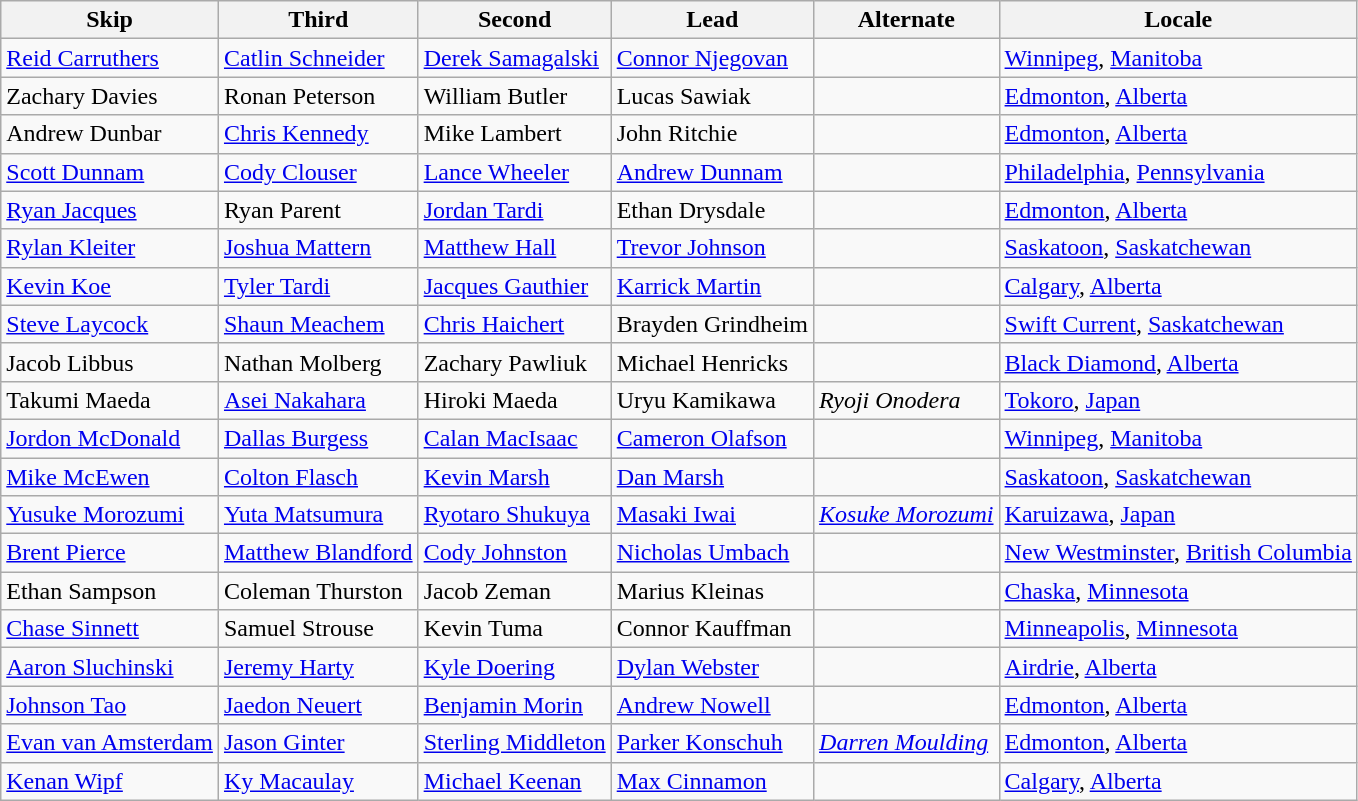<table class=wikitable>
<tr>
<th scope="col">Skip</th>
<th scope="col">Third</th>
<th scope="col">Second</th>
<th scope="col">Lead</th>
<th scope="col">Alternate</th>
<th scope="col">Locale</th>
</tr>
<tr>
<td><a href='#'>Reid Carruthers</a></td>
<td><a href='#'>Catlin Schneider</a></td>
<td><a href='#'>Derek Samagalski</a></td>
<td><a href='#'>Connor Njegovan</a></td>
<td></td>
<td> <a href='#'>Winnipeg</a>, <a href='#'>Manitoba</a></td>
</tr>
<tr>
<td>Zachary Davies</td>
<td>Ronan Peterson</td>
<td>William Butler</td>
<td>Lucas Sawiak</td>
<td></td>
<td> <a href='#'>Edmonton</a>, <a href='#'>Alberta</a></td>
</tr>
<tr>
<td>Andrew Dunbar</td>
<td><a href='#'>Chris Kennedy</a></td>
<td>Mike Lambert</td>
<td>John Ritchie</td>
<td></td>
<td> <a href='#'>Edmonton</a>, <a href='#'>Alberta</a></td>
</tr>
<tr>
<td><a href='#'>Scott Dunnam</a></td>
<td><a href='#'>Cody Clouser</a></td>
<td><a href='#'>Lance Wheeler</a></td>
<td><a href='#'>Andrew Dunnam</a></td>
<td></td>
<td> <a href='#'>Philadelphia</a>, <a href='#'>Pennsylvania</a></td>
</tr>
<tr>
<td><a href='#'>Ryan Jacques</a></td>
<td>Ryan Parent</td>
<td><a href='#'>Jordan Tardi</a></td>
<td>Ethan Drysdale</td>
<td></td>
<td> <a href='#'>Edmonton</a>, <a href='#'>Alberta</a></td>
</tr>
<tr>
<td><a href='#'>Rylan Kleiter</a></td>
<td><a href='#'>Joshua Mattern</a></td>
<td><a href='#'>Matthew Hall</a></td>
<td><a href='#'>Trevor Johnson</a></td>
<td></td>
<td> <a href='#'>Saskatoon</a>, <a href='#'>Saskatchewan</a></td>
</tr>
<tr>
<td><a href='#'>Kevin Koe</a></td>
<td><a href='#'>Tyler Tardi</a></td>
<td><a href='#'>Jacques Gauthier</a></td>
<td><a href='#'>Karrick Martin</a></td>
<td></td>
<td> <a href='#'>Calgary</a>, <a href='#'>Alberta</a></td>
</tr>
<tr>
<td><a href='#'>Steve Laycock</a></td>
<td><a href='#'>Shaun Meachem</a></td>
<td><a href='#'>Chris Haichert</a></td>
<td>Brayden Grindheim</td>
<td></td>
<td> <a href='#'>Swift Current</a>, <a href='#'>Saskatchewan</a></td>
</tr>
<tr>
<td>Jacob Libbus</td>
<td>Nathan Molberg</td>
<td>Zachary Pawliuk</td>
<td>Michael Henricks</td>
<td></td>
<td> <a href='#'>Black Diamond</a>, <a href='#'>Alberta</a></td>
</tr>
<tr>
<td>Takumi Maeda</td>
<td><a href='#'>Asei Nakahara</a></td>
<td>Hiroki Maeda</td>
<td>Uryu Kamikawa</td>
<td><em>Ryoji Onodera</em></td>
<td> <a href='#'>Tokoro</a>, <a href='#'>Japan</a></td>
</tr>
<tr>
<td><a href='#'>Jordon McDonald</a></td>
<td><a href='#'>Dallas Burgess</a></td>
<td><a href='#'>Calan MacIsaac</a></td>
<td><a href='#'>Cameron Olafson</a></td>
<td></td>
<td> <a href='#'>Winnipeg</a>, <a href='#'>Manitoba</a></td>
</tr>
<tr>
<td><a href='#'>Mike McEwen</a></td>
<td><a href='#'>Colton Flasch</a></td>
<td><a href='#'>Kevin Marsh</a></td>
<td><a href='#'>Dan Marsh</a></td>
<td></td>
<td> <a href='#'>Saskatoon</a>, <a href='#'>Saskatchewan</a></td>
</tr>
<tr>
<td><a href='#'>Yusuke Morozumi</a></td>
<td><a href='#'>Yuta Matsumura</a></td>
<td><a href='#'>Ryotaro Shukuya</a></td>
<td><a href='#'>Masaki Iwai</a></td>
<td><em><a href='#'>Kosuke Morozumi</a></em></td>
<td> <a href='#'>Karuizawa</a>, <a href='#'>Japan</a></td>
</tr>
<tr>
<td><a href='#'>Brent Pierce</a></td>
<td><a href='#'>Matthew Blandford</a></td>
<td><a href='#'>Cody Johnston</a></td>
<td><a href='#'>Nicholas Umbach</a></td>
<td></td>
<td> <a href='#'>New Westminster</a>, <a href='#'>British Columbia</a></td>
</tr>
<tr>
<td>Ethan Sampson</td>
<td>Coleman Thurston</td>
<td>Jacob Zeman</td>
<td>Marius Kleinas</td>
<td></td>
<td> <a href='#'>Chaska</a>, <a href='#'>Minnesota</a></td>
</tr>
<tr>
<td><a href='#'>Chase Sinnett</a></td>
<td>Samuel Strouse</td>
<td>Kevin Tuma</td>
<td>Connor Kauffman</td>
<td></td>
<td> <a href='#'>Minneapolis</a>, <a href='#'>Minnesota</a></td>
</tr>
<tr>
<td><a href='#'>Aaron Sluchinski</a></td>
<td><a href='#'>Jeremy Harty</a></td>
<td><a href='#'>Kyle Doering</a></td>
<td><a href='#'>Dylan Webster</a></td>
<td></td>
<td> <a href='#'>Airdrie</a>, <a href='#'>Alberta</a></td>
</tr>
<tr>
<td><a href='#'>Johnson Tao</a></td>
<td><a href='#'>Jaedon Neuert</a></td>
<td><a href='#'>Benjamin Morin</a></td>
<td><a href='#'>Andrew Nowell</a></td>
<td></td>
<td> <a href='#'>Edmonton</a>, <a href='#'>Alberta</a></td>
</tr>
<tr>
<td><a href='#'>Evan van Amsterdam</a></td>
<td><a href='#'>Jason Ginter</a></td>
<td><a href='#'>Sterling Middleton</a></td>
<td><a href='#'>Parker Konschuh</a></td>
<td><em><a href='#'>Darren Moulding</a></em></td>
<td> <a href='#'>Edmonton</a>, <a href='#'>Alberta</a></td>
</tr>
<tr>
<td><a href='#'>Kenan Wipf</a></td>
<td><a href='#'>Ky Macaulay</a></td>
<td><a href='#'>Michael Keenan</a></td>
<td><a href='#'>Max Cinnamon</a></td>
<td></td>
<td> <a href='#'>Calgary</a>, <a href='#'>Alberta</a></td>
</tr>
</table>
